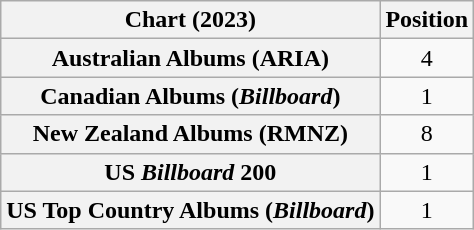<table class="wikitable sortable plainrowheaders" style="text-align:center">
<tr>
<th scope="col">Chart (2023)</th>
<th scope="col">Position</th>
</tr>
<tr>
<th scope="row">Australian Albums (ARIA)</th>
<td>4</td>
</tr>
<tr>
<th scope="row">Canadian Albums (<em>Billboard</em>)</th>
<td>1</td>
</tr>
<tr>
<th scope="row">New Zealand Albums (RMNZ)</th>
<td>8</td>
</tr>
<tr>
<th scope="row">US <em>Billboard</em> 200</th>
<td>1</td>
</tr>
<tr>
<th scope="row">US Top Country Albums (<em>Billboard</em>)</th>
<td>1</td>
</tr>
</table>
